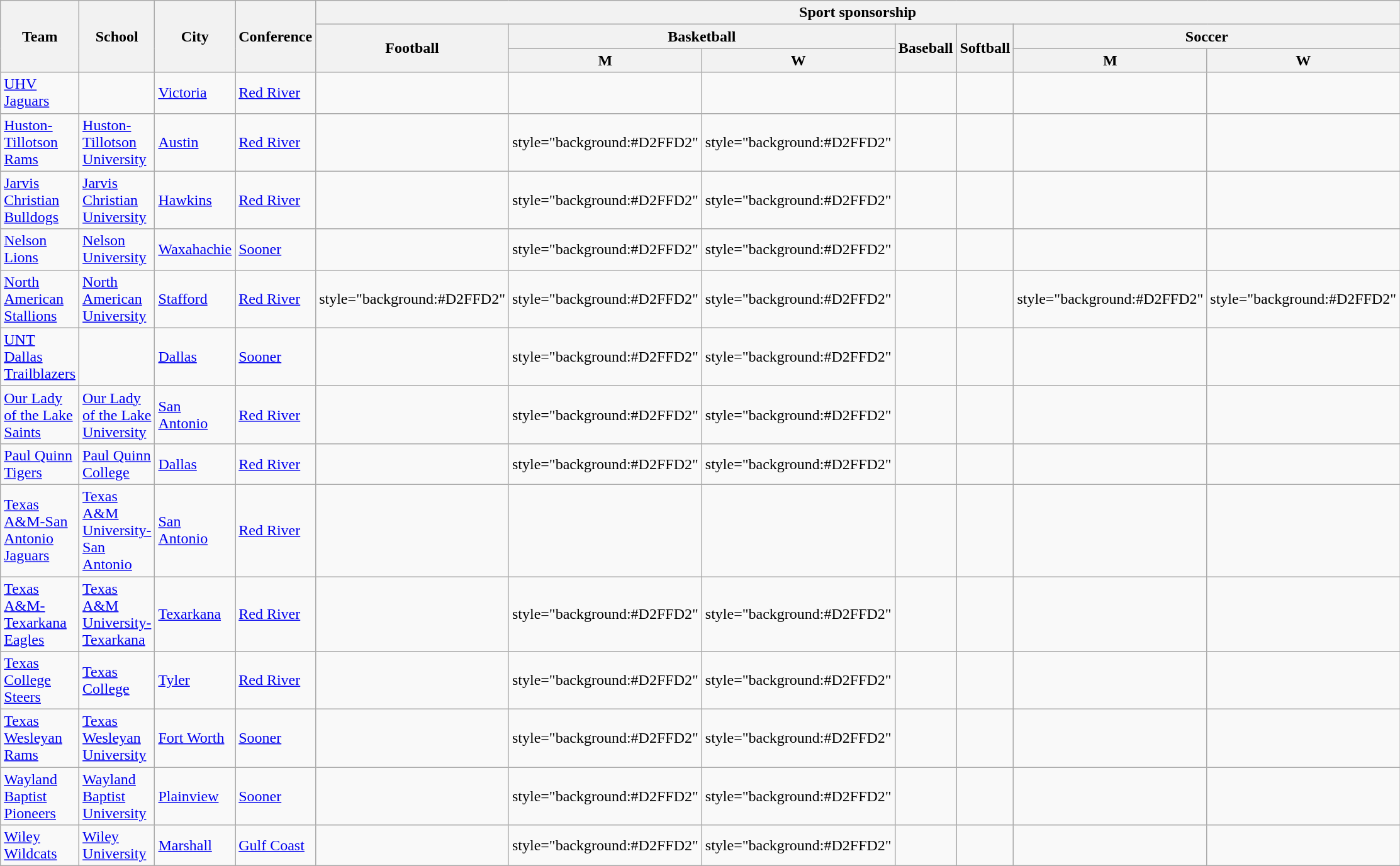<table class="sortable wikitable">
<tr>
<th rowspan=3>Team</th>
<th rowspan=3>School</th>
<th rowspan=3>City</th>
<th rowspan=3>Conference</th>
<th colspan=7>Sport sponsorship</th>
</tr>
<tr>
<th rowspan=2>Football</th>
<th colspan=2>Basketball</th>
<th rowspan=2>Baseball</th>
<th rowspan=2>Softball</th>
<th colspan=2>Soccer</th>
</tr>
<tr>
<th>M</th>
<th>W</th>
<th>M</th>
<th>W</th>
</tr>
<tr>
<td><a href='#'>UHV Jaguars</a></td>
<td></td>
<td><a href='#'>Victoria</a></td>
<td><a href='#'>Red River</a></td>
<td></td>
<td></td>
<td></td>
<td></td>
<td></td>
<td></td>
<td></td>
</tr>
<tr>
<td><a href='#'>Huston-Tillotson Rams</a></td>
<td><a href='#'>Huston-Tillotson University</a></td>
<td><a href='#'>Austin</a></td>
<td><a href='#'>Red River</a></td>
<td></td>
<td>style="background:#D2FFD2" </td>
<td>style="background:#D2FFD2" </td>
<td></td>
<td></td>
<td></td>
<td></td>
</tr>
<tr>
<td><a href='#'>Jarvis Christian Bulldogs</a></td>
<td><a href='#'>Jarvis Christian University</a></td>
<td><a href='#'>Hawkins</a></td>
<td><a href='#'>Red River</a></td>
<td></td>
<td>style="background:#D2FFD2" </td>
<td>style="background:#D2FFD2" </td>
<td></td>
<td></td>
<td></td>
<td></td>
</tr>
<tr>
<td><a href='#'>Nelson Lions</a></td>
<td><a href='#'>Nelson University</a></td>
<td><a href='#'>Waxahachie</a></td>
<td><a href='#'>Sooner</a></td>
<td></td>
<td>style="background:#D2FFD2" </td>
<td>style="background:#D2FFD2" </td>
<td></td>
<td></td>
<td></td>
<td></td>
</tr>
<tr>
<td><a href='#'>North American Stallions</a></td>
<td><a href='#'>North American University</a></td>
<td><a href='#'>Stafford</a></td>
<td><a href='#'>Red River</a></td>
<td>style="background:#D2FFD2"  </td>
<td>style="background:#D2FFD2" </td>
<td>style="background:#D2FFD2" </td>
<td></td>
<td></td>
<td>style="background:#D2FFD2" </td>
<td>style="background:#D2FFD2" </td>
</tr>
<tr>
<td><a href='#'>UNT Dallas Trailblazers</a> </td>
<td></td>
<td><a href='#'>Dallas</a></td>
<td><a href='#'>Sooner</a></td>
<td></td>
<td>style="background:#D2FFD2" </td>
<td>style="background:#D2FFD2" </td>
<td></td>
<td></td>
<td></td>
<td></td>
</tr>
<tr>
<td><a href='#'>Our Lady of the Lake Saints</a></td>
<td><a href='#'>Our Lady of the Lake University</a></td>
<td><a href='#'>San Antonio</a></td>
<td><a href='#'>Red River</a></td>
<td></td>
<td>style="background:#D2FFD2" </td>
<td>style="background:#D2FFD2" </td>
<td></td>
<td></td>
<td></td>
<td></td>
</tr>
<tr>
<td><a href='#'>Paul Quinn Tigers</a></td>
<td><a href='#'>Paul Quinn College</a></td>
<td><a href='#'>Dallas</a></td>
<td><a href='#'>Red River</a></td>
<td></td>
<td>style="background:#D2FFD2" </td>
<td>style="background:#D2FFD2" </td>
<td></td>
<td></td>
<td></td>
<td></td>
</tr>
<tr>
<td><a href='#'>Texas A&M-San Antonio Jaguars</a></td>
<td><a href='#'>Texas A&M University-San Antonio</a></td>
<td><a href='#'>San Antonio</a></td>
<td><a href='#'>Red River</a></td>
<td></td>
<td></td>
<td></td>
<td></td>
<td></td>
<td></td>
<td></td>
</tr>
<tr>
<td><a href='#'>Texas A&M-Texarkana Eagles</a></td>
<td><a href='#'>Texas A&M University-Texarkana</a></td>
<td><a href='#'>Texarkana</a></td>
<td><a href='#'>Red River</a></td>
<td></td>
<td>style="background:#D2FFD2" </td>
<td>style="background:#D2FFD2" </td>
<td></td>
<td></td>
<td></td>
<td></td>
</tr>
<tr>
<td><a href='#'>Texas College Steers</a></td>
<td><a href='#'>Texas College</a></td>
<td><a href='#'>Tyler</a></td>
<td><a href='#'>Red River</a></td>
<td> </td>
<td>style="background:#D2FFD2" </td>
<td>style="background:#D2FFD2" </td>
<td></td>
<td></td>
<td></td>
<td></td>
</tr>
<tr>
<td><a href='#'>Texas Wesleyan Rams</a></td>
<td><a href='#'>Texas Wesleyan University</a></td>
<td><a href='#'>Fort Worth</a></td>
<td><a href='#'>Sooner</a></td>
<td></td>
<td>style="background:#D2FFD2" </td>
<td>style="background:#D2FFD2" </td>
<td></td>
<td></td>
<td></td>
<td></td>
</tr>
<tr>
<td><a href='#'>Wayland Baptist Pioneers</a></td>
<td><a href='#'>Wayland Baptist University</a></td>
<td><a href='#'>Plainview</a></td>
<td><a href='#'>Sooner</a></td>
<td></td>
<td>style="background:#D2FFD2" </td>
<td>style="background:#D2FFD2" </td>
<td></td>
<td></td>
<td></td>
<td></td>
</tr>
<tr>
<td><a href='#'>Wiley Wildcats</a></td>
<td><a href='#'>Wiley University</a></td>
<td><a href='#'>Marshall</a></td>
<td><a href='#'>Gulf Coast</a></td>
<td></td>
<td>style="background:#D2FFD2" </td>
<td>style="background:#D2FFD2" </td>
<td></td>
<td></td>
<td></td>
<td></td>
</tr>
</table>
